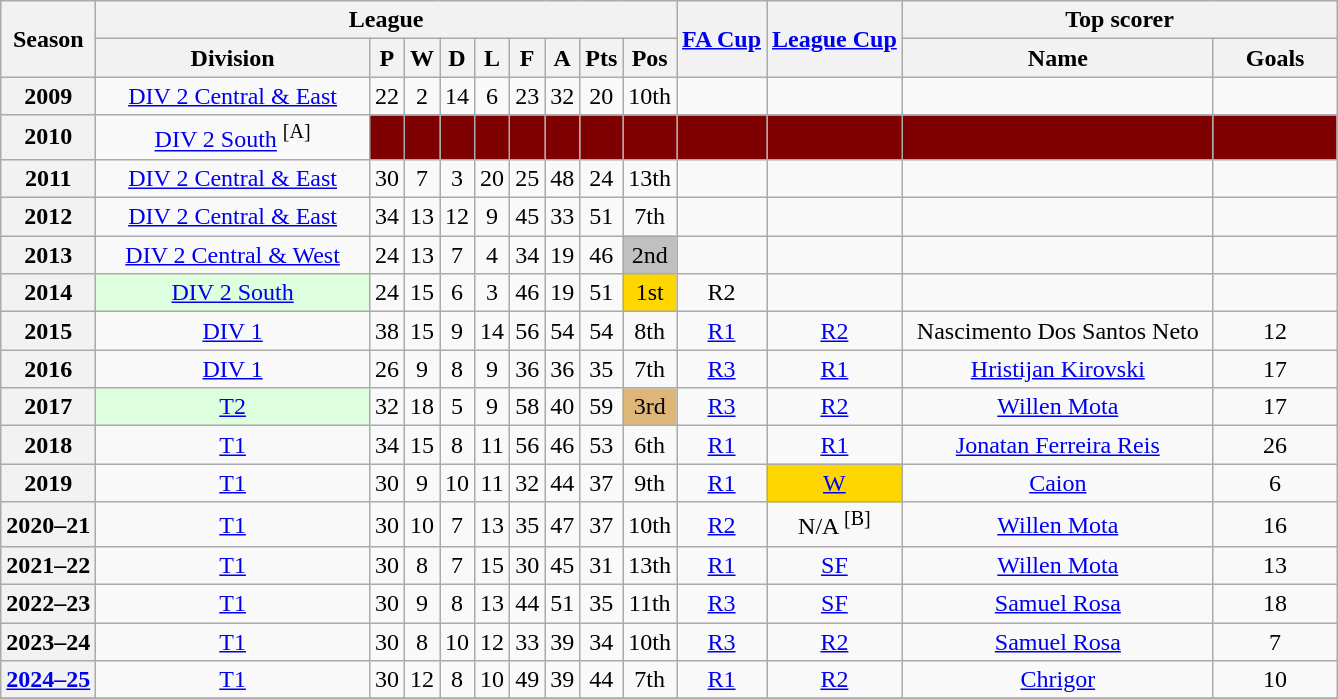<table class="wikitable" style="text-align: center">
<tr>
<th rowspan=2>Season</th>
<th colspan=9>League</th>
<th rowspan=2><a href='#'>FA Cup</a></th>
<th rowspan=2><a href='#'>League Cup</a></th>
<th colspan=2>Top scorer</th>
</tr>
<tr>
<th width=175px>Division</th>
<th>P</th>
<th>W</th>
<th>D</th>
<th>L</th>
<th>F</th>
<th>A</th>
<th>Pts</th>
<th>Pos</th>
<th width=200px>Name</th>
<th width=75px>Goals</th>
</tr>
<tr>
<th>2009</th>
<td><a href='#'>DIV 2 Central & East</a></td>
<td>22</td>
<td>2</td>
<td>14</td>
<td>6</td>
<td>23</td>
<td>32</td>
<td>20</td>
<td>10th</td>
<td></td>
<td></td>
<td></td>
<td></td>
</tr>
<tr>
<th>2010</th>
<td><a href='#'>DIV 2 South</a> <sup>[A]</sup></td>
<td bgcolor=7F0000></td>
<td bgcolor=7F0000></td>
<td bgcolor=7F0000></td>
<td bgcolor=7F0000></td>
<td bgcolor=7F0000></td>
<td bgcolor=7F0000></td>
<td bgcolor=7F0000></td>
<td bgcolor=7F0000></td>
<td bgcolor=7F0000></td>
<td bgcolor=7F0000></td>
<td bgcolor=7F0000></td>
<td bgcolor=7F0000></td>
</tr>
<tr>
<th>2011</th>
<td><a href='#'>DIV 2 Central & East</a></td>
<td>30</td>
<td>7</td>
<td>3</td>
<td>20</td>
<td>25</td>
<td>48</td>
<td>24</td>
<td>13th</td>
<td></td>
<td></td>
<td></td>
<td></td>
</tr>
<tr>
<th>2012</th>
<td><a href='#'>DIV 2 Central & East</a></td>
<td>34</td>
<td>13</td>
<td>12</td>
<td>9</td>
<td>45</td>
<td>33</td>
<td>51</td>
<td>7th</td>
<td></td>
<td></td>
<td></td>
<td></td>
</tr>
<tr>
<th>2013</th>
<td><a href='#'>DIV 2 Central & West</a></td>
<td>24</td>
<td>13</td>
<td>7</td>
<td>4</td>
<td>34</td>
<td>19</td>
<td>46</td>
<td bgcolor=silver>2nd</td>
<td></td>
<td></td>
<td></td>
<td></td>
</tr>
<tr>
<th>2014</th>
<td bgcolor="#DDFFDD"><a href='#'>DIV 2 South</a></td>
<td>24</td>
<td>15</td>
<td>6</td>
<td>3</td>
<td>46</td>
<td>19</td>
<td>51</td>
<td bgcolor=gold>1st</td>
<td>R2</td>
<td></td>
<td></td>
<td></td>
</tr>
<tr>
<th>2015</th>
<td><a href='#'>DIV 1</a></td>
<td>38</td>
<td>15</td>
<td>9</td>
<td>14</td>
<td>56</td>
<td>54</td>
<td>54</td>
<td>8th</td>
<td><a href='#'>R1</a></td>
<td><a href='#'>R2</a></td>
<td> Nascimento Dos Santos Neto</td>
<td>12</td>
</tr>
<tr>
<th>2016</th>
<td><a href='#'>DIV 1</a></td>
<td>26</td>
<td>9</td>
<td>8</td>
<td>9</td>
<td>36</td>
<td>36</td>
<td>35</td>
<td>7th</td>
<td><a href='#'>R3</a></td>
<td><a href='#'>R1</a></td>
<td> <a href='#'>Hristijan Kirovski</a></td>
<td>17</td>
</tr>
<tr>
<th>2017</th>
<td style="background:#dfd;"><a href='#'>T2</a></td>
<td>32</td>
<td>18</td>
<td>5</td>
<td>9</td>
<td>58</td>
<td>40</td>
<td>59</td>
<td style="background:#deb678;">3rd</td>
<td><a href='#'>R3</a></td>
<td><a href='#'>R2</a></td>
<td> <a href='#'>Willen Mota</a></td>
<td>17</td>
</tr>
<tr>
<th>2018</th>
<td><a href='#'>T1</a></td>
<td>34</td>
<td>15</td>
<td>8</td>
<td>11</td>
<td>56</td>
<td>46</td>
<td>53</td>
<td>6th</td>
<td><a href='#'>R1</a></td>
<td><a href='#'>R1</a></td>
<td> <a href='#'>Jonatan Ferreira Reis</a></td>
<td>26</td>
</tr>
<tr>
<th>2019</th>
<td><a href='#'>T1</a></td>
<td>30</td>
<td>9</td>
<td>10</td>
<td>11</td>
<td>32</td>
<td>44</td>
<td>37</td>
<td>9th</td>
<td><a href='#'>R1</a></td>
<td bgcolor=gold><a href='#'>W</a></td>
<td> <a href='#'>Caion</a></td>
<td>6</td>
</tr>
<tr>
<th>2020–21</th>
<td><a href='#'>T1</a></td>
<td>30</td>
<td>10</td>
<td>7</td>
<td>13</td>
<td>35</td>
<td>47</td>
<td>37</td>
<td>10th</td>
<td><a href='#'>R2</a></td>
<td>N/A <sup>[B]</sup></td>
<td> <a href='#'>Willen Mota</a></td>
<td>16</td>
</tr>
<tr>
<th>2021–22</th>
<td><a href='#'>T1</a></td>
<td>30</td>
<td>8</td>
<td>7</td>
<td>15</td>
<td>30</td>
<td>45</td>
<td>31</td>
<td>13th</td>
<td><a href='#'>R1</a></td>
<td><a href='#'>SF</a></td>
<td> <a href='#'>Willen Mota</a></td>
<td>13</td>
</tr>
<tr>
<th>2022–23</th>
<td><a href='#'>T1</a></td>
<td>30</td>
<td>9</td>
<td>8</td>
<td>13</td>
<td>44</td>
<td>51</td>
<td>35</td>
<td>11th</td>
<td><a href='#'>R3</a></td>
<td><a href='#'>SF</a></td>
<td> <a href='#'>Samuel Rosa</a></td>
<td>18</td>
</tr>
<tr>
<th>2023–24</th>
<td><a href='#'>T1</a></td>
<td>30</td>
<td>8</td>
<td>10</td>
<td>12</td>
<td>33</td>
<td>39</td>
<td>34</td>
<td>10th</td>
<td><a href='#'>R3</a></td>
<td><a href='#'>R2</a></td>
<td> <a href='#'>Samuel Rosa</a></td>
<td>7</td>
</tr>
<tr>
<th><a href='#'>2024–25</a></th>
<td><a href='#'>T1</a></td>
<td>30</td>
<td>12</td>
<td>8</td>
<td>10</td>
<td>49</td>
<td>39</td>
<td>44</td>
<td>7th</td>
<td><a href='#'>R1</a></td>
<td><a href='#'>R2</a></td>
<td> <a href='#'>Chrigor</a></td>
<td>10</td>
</tr>
<tr>
</tr>
</table>
